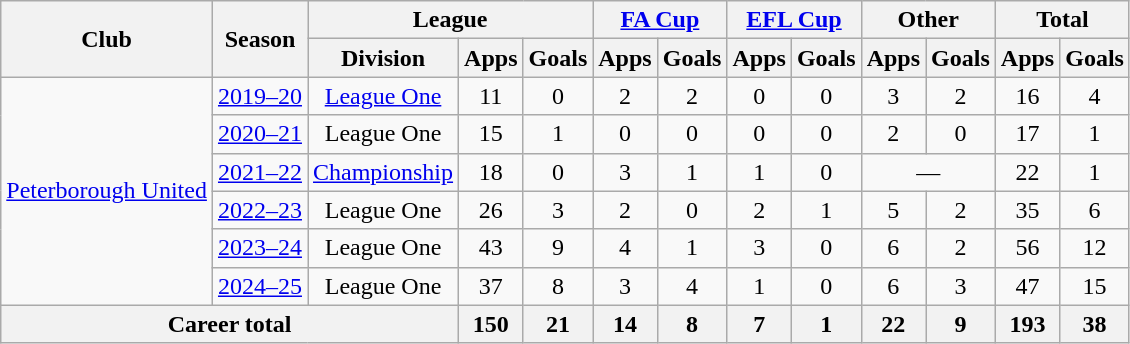<table class="wikitable" style="text-align: center;">
<tr>
<th rowspan="2">Club</th>
<th rowspan="2">Season</th>
<th colspan="3">League</th>
<th colspan="2"><a href='#'>FA Cup</a></th>
<th colspan="2"><a href='#'>EFL Cup</a></th>
<th colspan="2">Other</th>
<th colspan="2">Total</th>
</tr>
<tr>
<th>Division</th>
<th>Apps</th>
<th>Goals</th>
<th>Apps</th>
<th>Goals</th>
<th>Apps</th>
<th>Goals</th>
<th>Apps</th>
<th>Goals</th>
<th>Apps</th>
<th>Goals</th>
</tr>
<tr>
<td rowspan=6><a href='#'>Peterborough United</a></td>
<td><a href='#'>2019–20</a></td>
<td><a href='#'>League One</a></td>
<td>11</td>
<td>0</td>
<td>2</td>
<td>2</td>
<td>0</td>
<td>0</td>
<td>3</td>
<td>2</td>
<td>16</td>
<td>4</td>
</tr>
<tr>
<td><a href='#'>2020–21</a></td>
<td>League One</td>
<td>15</td>
<td>1</td>
<td>0</td>
<td>0</td>
<td>0</td>
<td>0</td>
<td>2</td>
<td>0</td>
<td>17</td>
<td>1</td>
</tr>
<tr>
<td><a href='#'>2021–22</a></td>
<td><a href='#'>Championship</a></td>
<td>18</td>
<td>0</td>
<td>3</td>
<td>1</td>
<td>1</td>
<td>0</td>
<td colspan="2">—</td>
<td>22</td>
<td>1</td>
</tr>
<tr>
<td><a href='#'>2022–23</a></td>
<td>League One</td>
<td>26</td>
<td>3</td>
<td>2</td>
<td>0</td>
<td>2</td>
<td>1</td>
<td>5</td>
<td>2</td>
<td>35</td>
<td>6</td>
</tr>
<tr>
<td><a href='#'>2023–24</a></td>
<td>League One</td>
<td>43</td>
<td>9</td>
<td>4</td>
<td>1</td>
<td>3</td>
<td>0</td>
<td>6</td>
<td>2</td>
<td>56</td>
<td>12</td>
</tr>
<tr>
<td><a href='#'>2024–25</a></td>
<td>League One</td>
<td>37</td>
<td>8</td>
<td>3</td>
<td>4</td>
<td>1</td>
<td>0</td>
<td>6</td>
<td>3</td>
<td>47</td>
<td>15</td>
</tr>
<tr>
<th colspan="3">Career total</th>
<th>150</th>
<th>21</th>
<th>14</th>
<th>8</th>
<th>7</th>
<th>1</th>
<th>22</th>
<th>9</th>
<th>193</th>
<th>38</th>
</tr>
</table>
